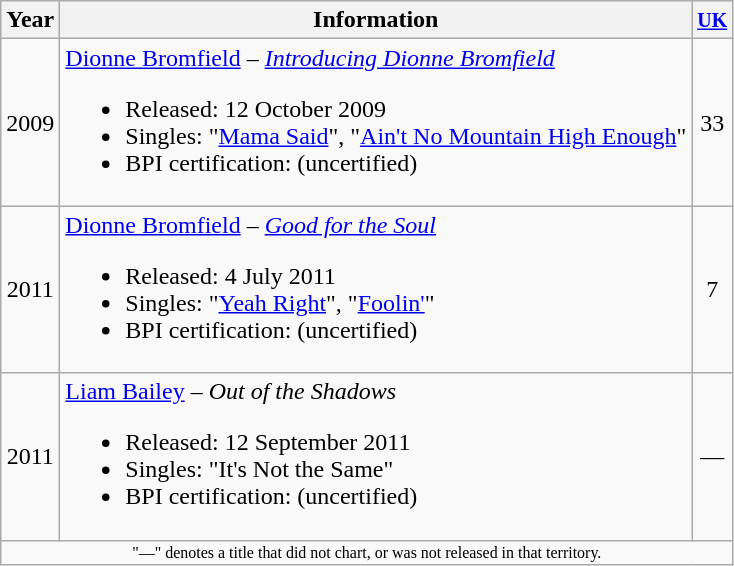<table class="wikitable sortable">
<tr>
<th align="center">Year</th>
<th align="center">Information</th>
<th><small><a href='#'>UK</a></small></th>
</tr>
<tr>
<td align="center">2009</td>
<td align="left"><a href='#'>Dionne Bromfield</a> – <em><a href='#'>Introducing Dionne Bromfield</a></em><br><ul><li>Released: 12 October 2009</li><li>Singles: "<a href='#'>Mama Said</a>", "<a href='#'>Ain't No Mountain High Enough</a>"</li><li>BPI certification: (uncertified)</li></ul></td>
<td align="center">33</td>
</tr>
<tr>
<td align="center">2011</td>
<td align="left"><a href='#'>Dionne Bromfield</a> – <em><a href='#'>Good for the Soul</a></em><br><ul><li>Released: 4 July 2011</li><li>Singles: "<a href='#'>Yeah Right</a>", "<a href='#'>Foolin'</a>"</li><li>BPI certification: (uncertified)</li></ul></td>
<td align="center">7</td>
</tr>
<tr>
<td align="center">2011</td>
<td align="left"><a href='#'>Liam Bailey</a> – <em>Out of the Shadows</em><br><ul><li>Released: 12 September 2011</li><li>Singles: "It's Not the Same"</li><li>BPI certification: (uncertified)</li></ul></td>
<td align="center">—</td>
</tr>
<tr>
<td colspan="15" style="font-size:8pt "align="center">"—" denotes a title that did not chart, or was not released in that territory.</td>
</tr>
</table>
